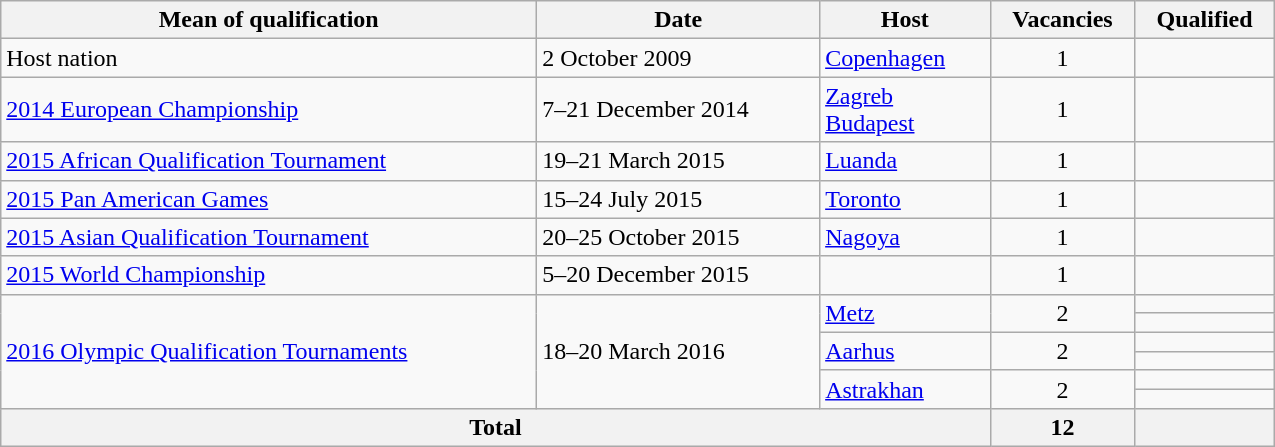<table class="wikitable" width=850>
<tr>
<th>Mean of qualification</th>
<th>Date</th>
<th>Host</th>
<th>Vacancies</th>
<th>Qualified</th>
</tr>
<tr>
<td>Host nation</td>
<td>2 October 2009</td>
<td> <a href='#'>Copenhagen</a></td>
<td style="text-align:center;">1</td>
<td></td>
</tr>
<tr>
<td><a href='#'>2014 European Championship</a></td>
<td>7–21 December 2014</td>
<td> <a href='#'>Zagreb</a><br> <a href='#'>Budapest</a></td>
<td style="text-align:center;">1</td>
<td></td>
</tr>
<tr>
<td><a href='#'>2015 African Qualification Tournament</a></td>
<td>19–21 March 2015</td>
<td> <a href='#'>Luanda</a></td>
<td style="text-align:center;">1</td>
<td></td>
</tr>
<tr>
<td><a href='#'>2015 Pan American Games</a></td>
<td>15–24 July 2015</td>
<td> <a href='#'>Toronto</a></td>
<td style="text-align:center;">1</td>
<td></td>
</tr>
<tr>
<td><a href='#'>2015 Asian Qualification Tournament</a></td>
<td>20–25 October 2015</td>
<td> <a href='#'>Nagoya</a></td>
<td style="text-align:center;">1</td>
<td></td>
</tr>
<tr>
<td><a href='#'>2015 World Championship</a></td>
<td>5–20 December 2015</td>
<td></td>
<td style="text-align:center;">1</td>
<td></td>
</tr>
<tr>
<td rowspan="6"><a href='#'>2016 Olympic Qualification Tournaments</a></td>
<td rowspan="6">18–20 March 2016</td>
<td rowspan="2"> <a href='#'>Metz</a></td>
<td rowspan="2" style="text-align:center;">2</td>
<td></td>
</tr>
<tr>
<td></td>
</tr>
<tr>
<td rowspan="2"> <a href='#'>Aarhus</a></td>
<td rowspan="2" style="text-align:center;">2</td>
<td></td>
</tr>
<tr>
<td></td>
</tr>
<tr>
<td rowspan="2"> <a href='#'>Astrakhan</a></td>
<td rowspan="2" style="text-align:center;">2</td>
<td></td>
</tr>
<tr>
<td></td>
</tr>
<tr>
<th colspan="3">Total</th>
<th>12</th>
<th></th>
</tr>
</table>
